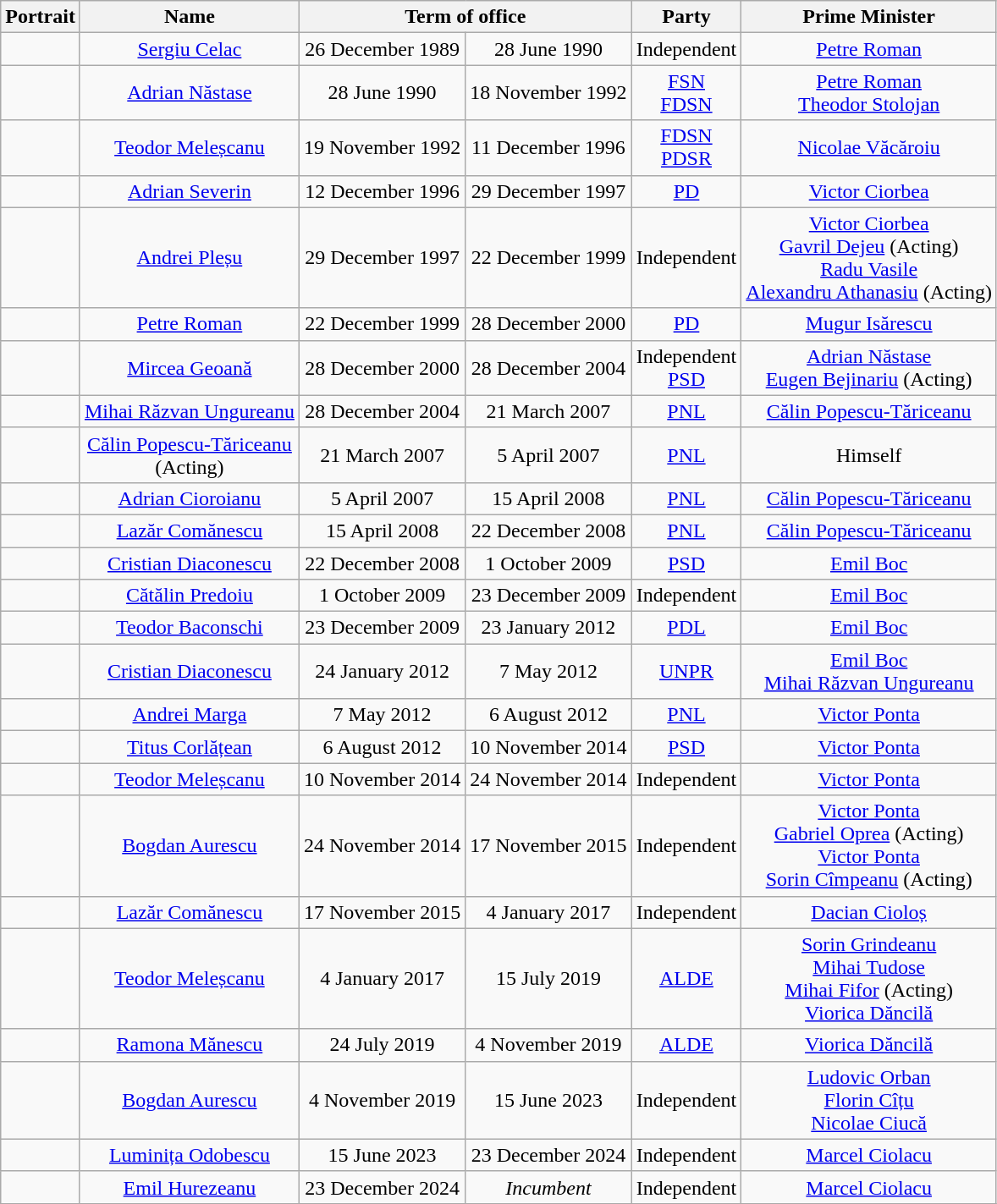<table class="wikitable" style="text-align:center">
<tr>
<th colspan=1>Portrait</th>
<th>Name</th>
<th colspan=2>Term of office</th>
<th>Party</th>
<th colspan=1>Prime Minister</th>
</tr>
<tr>
<td></td>
<td><a href='#'>Sergiu Celac</a></td>
<td>26 December 1989</td>
<td>28 June 1990</td>
<td>Independent</td>
<td><a href='#'>Petre Roman</a></td>
</tr>
<tr>
<td></td>
<td><a href='#'>Adrian Năstase</a></td>
<td>28 June 1990</td>
<td>18 November 1992</td>
<td><a href='#'>FSN</a><br><a href='#'>FDSN</a></td>
<td><a href='#'>Petre Roman</a><br><a href='#'>Theodor Stolojan</a></td>
</tr>
<tr>
<td></td>
<td><a href='#'>Teodor Meleșcanu</a></td>
<td>19 November 1992</td>
<td>11 December 1996</td>
<td><a href='#'>FDSN</a><br><a href='#'>PDSR</a></td>
<td><a href='#'>Nicolae Văcăroiu</a></td>
</tr>
<tr>
<td></td>
<td><a href='#'>Adrian Severin</a></td>
<td>12 December 1996</td>
<td>29 December 1997</td>
<td><a href='#'>PD</a></td>
<td><a href='#'>Victor Ciorbea</a></td>
</tr>
<tr>
<td></td>
<td><a href='#'>Andrei Pleșu</a></td>
<td>29 December 1997</td>
<td>22 December 1999</td>
<td>Independent</td>
<td><a href='#'>Victor Ciorbea</a><br><a href='#'>Gavril Dejeu</a> (Acting)<br><a href='#'>Radu Vasile</a><br><a href='#'>Alexandru Athanasiu</a> (Acting)</td>
</tr>
<tr>
<td></td>
<td><a href='#'>Petre Roman</a></td>
<td>22 December 1999</td>
<td>28 December 2000</td>
<td><a href='#'>PD</a></td>
<td><a href='#'>Mugur Isărescu</a></td>
</tr>
<tr>
<td></td>
<td><a href='#'>Mircea Geoană</a></td>
<td>28 December 2000</td>
<td>28 December 2004</td>
<td>Independent<br><a href='#'>PSD</a></td>
<td><a href='#'>Adrian Năstase</a><br><a href='#'>Eugen Bejinariu</a> (Acting)</td>
</tr>
<tr>
<td></td>
<td><a href='#'>Mihai Răzvan Ungureanu</a></td>
<td>28 December 2004</td>
<td>21 March 2007</td>
<td><a href='#'>PNL</a></td>
<td><a href='#'>Călin Popescu-Tăriceanu</a></td>
</tr>
<tr>
<td></td>
<td><a href='#'>Călin Popescu-Tăriceanu</a><br>(Acting)</td>
<td>21 March 2007</td>
<td>5 April 2007</td>
<td><a href='#'>PNL</a></td>
<td>Himself</td>
</tr>
<tr>
<td></td>
<td><a href='#'>Adrian Cioroianu</a></td>
<td>5 April 2007</td>
<td>15 April 2008</td>
<td><a href='#'>PNL</a></td>
<td><a href='#'>Călin Popescu-Tăriceanu</a></td>
</tr>
<tr>
<td></td>
<td><a href='#'>Lazăr Comănescu</a></td>
<td>15 April 2008</td>
<td>22 December 2008</td>
<td><a href='#'>PNL</a></td>
<td><a href='#'>Călin Popescu-Tăriceanu</a></td>
</tr>
<tr>
<td></td>
<td><a href='#'>Cristian Diaconescu</a></td>
<td>22 December 2008</td>
<td>1 October 2009</td>
<td><a href='#'>PSD</a></td>
<td><a href='#'>Emil Boc</a></td>
</tr>
<tr>
<td></td>
<td><a href='#'>Cătălin Predoiu</a></td>
<td>1 October 2009</td>
<td>23 December 2009</td>
<td>Independent</td>
<td><a href='#'>Emil Boc</a></td>
</tr>
<tr>
<td></td>
<td><a href='#'>Teodor Baconschi</a></td>
<td>23 December 2009</td>
<td>23 January 2012</td>
<td><a href='#'>PDL</a></td>
<td><a href='#'>Emil Boc</a></td>
</tr>
<tr>
<td></td>
<td><a href='#'>Cristian Diaconescu</a></td>
<td>24 January 2012</td>
<td>7 May 2012</td>
<td><a href='#'>UNPR</a></td>
<td><a href='#'>Emil Boc</a><br><a href='#'>Mihai Răzvan Ungureanu</a></td>
</tr>
<tr>
<td></td>
<td><a href='#'>Andrei Marga</a></td>
<td>7 May 2012</td>
<td>6 August 2012</td>
<td><a href='#'>PNL</a></td>
<td><a href='#'>Victor Ponta</a></td>
</tr>
<tr>
<td></td>
<td><a href='#'>Titus Corlățean</a></td>
<td>6 August 2012</td>
<td>10 November 2014</td>
<td><a href='#'>PSD</a></td>
<td><a href='#'>Victor Ponta</a></td>
</tr>
<tr>
<td></td>
<td><a href='#'>Teodor Meleșcanu</a></td>
<td>10 November 2014</td>
<td>24 November 2014</td>
<td>Independent</td>
<td><a href='#'>Victor Ponta</a></td>
</tr>
<tr>
<td></td>
<td><a href='#'>Bogdan Aurescu</a></td>
<td>24 November 2014</td>
<td>17 November 2015</td>
<td>Independent</td>
<td><a href='#'>Victor Ponta</a><br><a href='#'>Gabriel Oprea</a> (Acting)<br><a href='#'>Victor Ponta</a><br><a href='#'>Sorin Cîmpeanu</a> (Acting)</td>
</tr>
<tr>
<td></td>
<td><a href='#'>Lazăr Comănescu</a></td>
<td>17 November 2015</td>
<td>4 January 2017</td>
<td>Independent</td>
<td><a href='#'>Dacian Cioloș</a></td>
</tr>
<tr>
<td></td>
<td><a href='#'>Teodor Meleșcanu</a></td>
<td>4 January 2017</td>
<td>15 July 2019</td>
<td><a href='#'>ALDE</a></td>
<td><a href='#'>Sorin Grindeanu</a><br><a href='#'>Mihai Tudose</a><br><a href='#'>Mihai Fifor</a> (Acting)<br><a href='#'>Viorica Dăncilă</a></td>
</tr>
<tr>
<td></td>
<td><a href='#'>Ramona Mănescu</a></td>
<td>24 July 2019</td>
<td>4 November 2019</td>
<td><a href='#'>ALDE</a></td>
<td><a href='#'>Viorica Dăncilă</a></td>
</tr>
<tr>
<td></td>
<td><a href='#'>Bogdan Aurescu</a></td>
<td>4 November 2019</td>
<td>15 June 2023</td>
<td>Independent</td>
<td><a href='#'>Ludovic Orban</a><br><a href='#'>Florin Cîțu</a><br><a href='#'>Nicolae Ciucă</a></td>
</tr>
<tr>
<td></td>
<td><a href='#'>Luminița Odobescu</a></td>
<td>15 June 2023</td>
<td>23 December 2024</td>
<td>Independent</td>
<td><a href='#'>Marcel Ciolacu</a></td>
</tr>
<tr>
<td></td>
<td><a href='#'>Emil Hurezeanu</a></td>
<td>23 December 2024</td>
<td><em>Incumbent</em></td>
<td>Independent</td>
<td><a href='#'>Marcel Ciolacu</a></td>
</tr>
<tr>
</tr>
</table>
